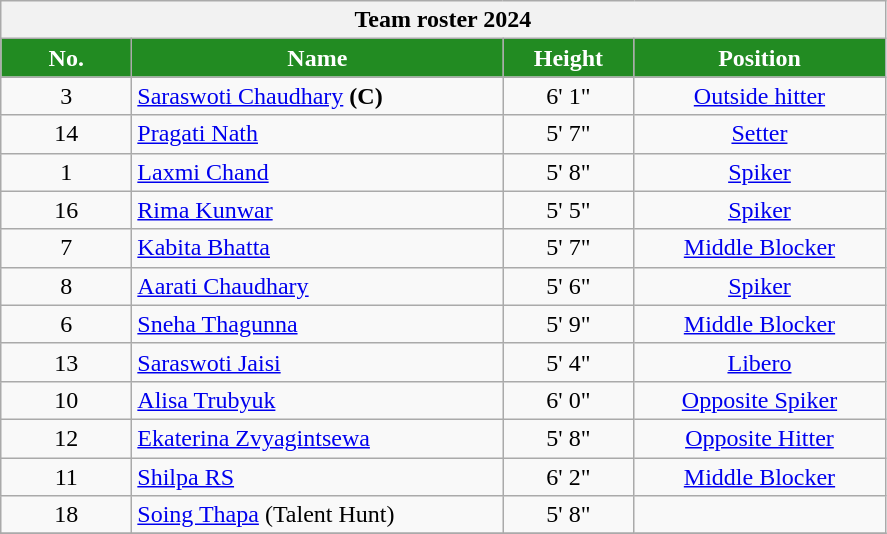<table class="wikitable sortable" style="font-size:100%; text-align:center">
<tr>
<th colspan=6>Team roster 2024</th>
</tr>
<tr>
<th style="width:5em; color:#FFFFFF; background-color:#228B22">No.</th>
<th style="width:15em; color:#FFFFFF; background-color:#228B22">Name</th>
<th style="width:5em; color:#FFFFFF; background-color:#228B22">Height</th>
<th style="width:10em; color:#FFFFFF; background-color:#228B22">Position</th>
</tr>
<tr>
<td>3</td>
<td align=left> <a href='#'>Saraswoti Chaudhary</a><strong> (C)</strong></td>
<td>6' 1"</td>
<td><a href='#'>Outside hitter</a></td>
</tr>
<tr>
<td>14</td>
<td align=left> <a href='#'>Pragati Nath</a></td>
<td>5' 7"</td>
<td><a href='#'>Setter</a></td>
</tr>
<tr>
<td>1</td>
<td align=left> <a href='#'>Laxmi Chand</a></td>
<td>5' 8"</td>
<td><a href='#'>Spiker</a></td>
</tr>
<tr>
<td>16</td>
<td align=left> <a href='#'>Rima Kunwar</a></td>
<td>5' 5"</td>
<td><a href='#'>Spiker</a></td>
</tr>
<tr>
<td>7</td>
<td align=left> <a href='#'>Kabita Bhatta</a></td>
<td>5' 7"</td>
<td><a href='#'>Middle Blocker</a></td>
</tr>
<tr>
<td>8</td>
<td align=left> <a href='#'>Aarati Chaudhary</a></td>
<td>5' 6"</td>
<td><a href='#'> Spiker</a></td>
</tr>
<tr>
<td>6</td>
<td align=left> <a href='#'>Sneha Thagunna</a></td>
<td>5' 9"</td>
<td><a href='#'> Middle Blocker</a></td>
</tr>
<tr>
<td>13</td>
<td align=left> <a href='#'>Saraswoti Jaisi</a></td>
<td>5' 4"</td>
<td><a href='#'> Libero</a></td>
</tr>
<tr>
<td>10</td>
<td align=left> <a href='#'>Alisa Trubyuk</a></td>
<td>6' 0"</td>
<td><a href='#'> Opposite Spiker</a></td>
</tr>
<tr>
<td>12</td>
<td align=left> <a href='#'>Ekaterina Zvyagintsewa</a></td>
<td>5' 8"</td>
<td><a href='#'> Opposite Hitter</a></td>
</tr>
<tr>
<td>11</td>
<td align=left> <a href='#'>Shilpa RS</a></td>
<td>6' 2"</td>
<td><a href='#'> Middle Blocker</a></td>
</tr>
<tr>
<td>18</td>
<td align=left> <a href='#'>Soing Thapa</a> (Talent Hunt) </td>
<td>5' 8"</td>
<td></td>
</tr>
<tr>
</tr>
</table>
